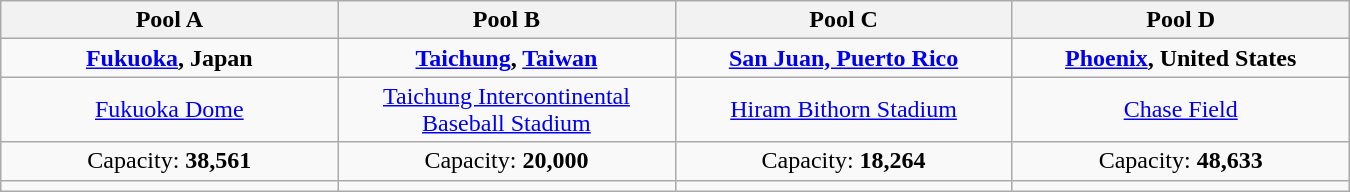<table class="wikitable" style="text-align:center" width=900>
<tr>
<th width=25%>Pool A</th>
<th width=25%>Pool B</th>
<th width=25%>Pool C</th>
<th width=25%>Pool D</th>
</tr>
<tr>
<td> <strong><a href='#'>Fukuoka</a>, Japan</strong></td>
<td> <strong><a href='#'>Taichung</a>, <a href='#'>Taiwan</a></strong></td>
<td> <strong><a href='#'>San Juan, Puerto Rico</a></strong></td>
<td> <strong><a href='#'>Phoenix</a>, United States</strong></td>
</tr>
<tr>
<td><a href='#'>Fukuoka Dome</a></td>
<td><a href='#'>Taichung Intercontinental Baseball Stadium</a></td>
<td><a href='#'>Hiram Bithorn Stadium</a></td>
<td><a href='#'>Chase Field</a></td>
</tr>
<tr>
<td>Capacity: <strong>38,561</strong></td>
<td>Capacity: <strong>20,000</strong></td>
<td>Capacity: <strong>18,264</strong></td>
<td>Capacity: <strong>48,633</strong></td>
</tr>
<tr>
<td></td>
<td></td>
<td></td>
<td></td>
</tr>
</table>
